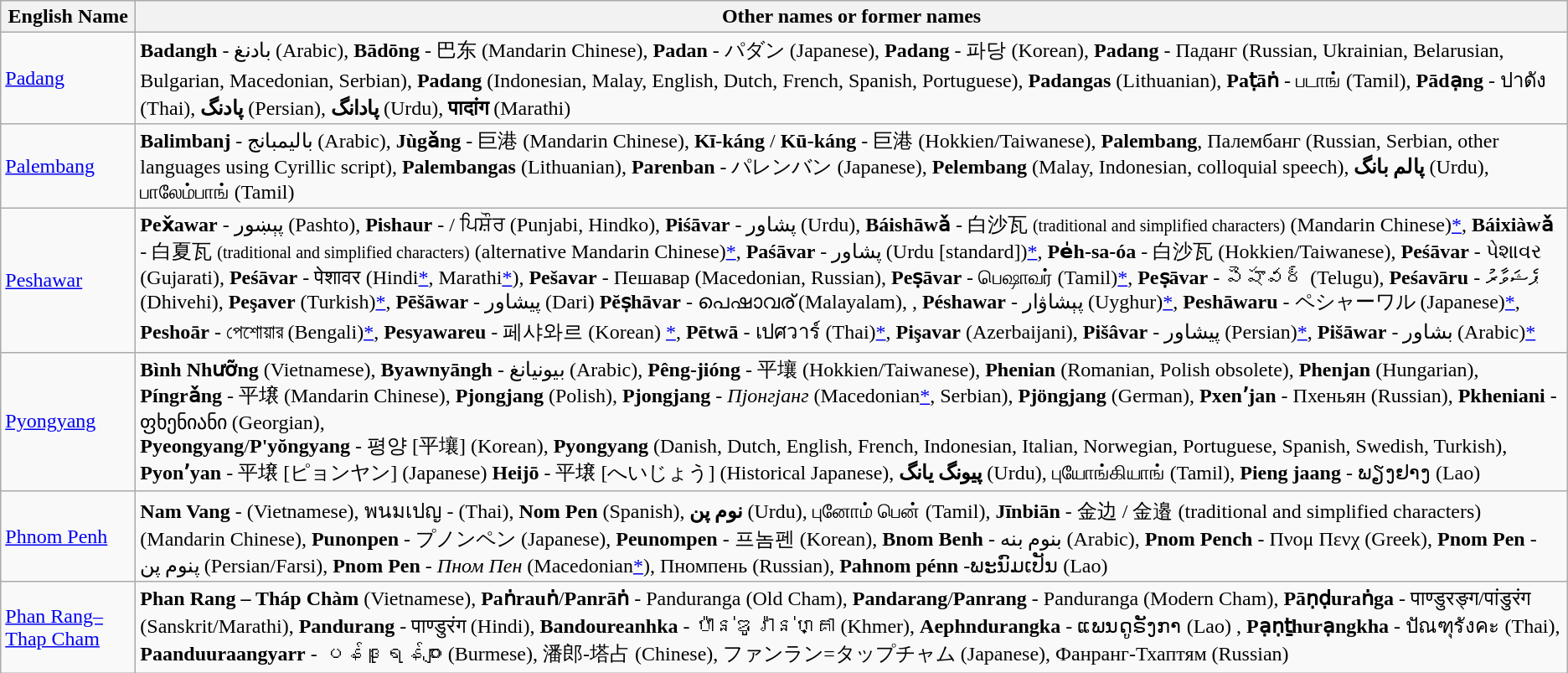<table class="wikitable">
<tr>
<th style="width:100px;">English Name</th>
<th>Other names or former names</th>
</tr>
<tr>
<td> <a href='#'>Padang</a></td>
<td><strong>Badangh</strong> - بادنغ (Arabic), <strong>Bādōng</strong> - 巴东 (Mandarin Chinese), <strong>Padan</strong> - パダン (Japanese), <strong>Padang</strong> - 파당 (Korean), <strong>Padang</strong> - Паданг (Russian, Ukrainian, Belarusian, Bulgarian, Macedonian, Serbian), <strong>Padang</strong> (Indonesian, Malay, English, Dutch, French, Spanish, Portuguese), <strong>Padangas</strong> (Lithuanian), <strong>Paṭāṅ</strong> - படாங் (Tamil), <strong>Pādạng</strong> - ปาดัง (Thai), <strong>پادنگ</strong> (Persian), <strong>پادانگ</strong> (Urdu), <strong>पादांग</strong> (Marathi)</td>
</tr>
<tr>
<td> <a href='#'>Palembang</a></td>
<td><strong>Balimbanj</strong> - باليمبانج (Arabic), <strong>Jùgǎng</strong> - 巨港 (Mandarin Chinese), <strong>Kī-káng</strong> / <strong>Kū-káng</strong> - 巨港 (Hokkien/Taiwanese), <strong>Palembang</strong>, Палембанг (Russian, Serbian, other languages using Cyrillic script), <strong>Palembangas</strong> (Lithuanian), <strong>Parenban</strong> - パレンバン (Japanese), <strong>Pelembang</strong> (Malay, Indonesian, colloquial speech), <strong> پالم بانگ</strong> (Urdu), பாலேம்பாங் (Tamil)</td>
</tr>
<tr>
<td> <a href='#'>Peshawar</a></td>
<td><strong>Pex̌awar</strong> - پېښور (Pashto), <strong>Pishaur</strong> -  / ਪਿਸ਼ੌਰ (Punjabi, Hindko), <strong>Piśāvar</strong> - پشاور (Urdu), <strong>Báishāwǎ</strong> - 白沙瓦 <small>(traditional and simplified characters)</small> (Mandarin Chinese)<a href='#'>*</a>, <strong>Báixiàwǎ</strong> - 白夏瓦 <small>(traditional and simplified characters)</small> (alternative Mandarin Chinese)<a href='#'>*</a>, <strong>Paśāvar</strong> - پشاور (Urdu [standard])<a href='#'>*</a>, <strong>Pe̍h-sa-óa</strong> - 白沙瓦 (Hokkien/Taiwanese), <strong>Peśāvar</strong> - પેશાવર (Gujarati), <strong>Peśāvar</strong> - पेशावर (Hindi<a href='#'>*</a>, Marathi<a href='#'>*</a>), <strong>Pešavar</strong> - Пешавар (Macedonian, Russian), <strong>Peṣāvar</strong> - பெஷாவர் (Tamil)<a href='#'>*</a>, <strong>Peṣāvar</strong> - పెషావర్ (Telugu), <strong>Peśavāru</strong> - ޕެޝަވާރު (Dhivehi), <strong>Peşaver</strong> (Turkish)<a href='#'>*</a>, <strong>Pēšāwar</strong> - پیشاور (Dari) <strong>Pĕṣhāvar</strong> - പെഷാവര് (Malayalam), , <strong>Péshawar</strong> - پېشاۋار (Uyghur)<a href='#'>*</a>, <strong>Peshāwaru</strong> - ペシャーワル (Japanese)<a href='#'>*</a>, <strong>Peshoār</strong> - পেশোয়ার (Bengali)<a href='#'>*</a>, <strong>Pesyawareu</strong> - 페샤와르 (Korean) <a href='#'>*</a>, <strong>Pētwā</strong> - เปศวาร์  (Thai)<a href='#'>*</a>, <strong>Pişavar</strong> (Azerbaijani), <strong>Pišâvar</strong> - پیشاور (Persian)<a href='#'>*</a>, <strong>Pišāwar</strong> - بشاور (Arabic)<a href='#'>*</a></td>
</tr>
<tr>
<td> <a href='#'>Pyongyang</a></td>
<td><strong>Bình Nhưỡng</strong> (Vietnamese), <strong>Byawnyāngh</strong> - بيونيانغ (Arabic), <strong>Pêng-jióng</strong> - 平壤 (Hokkien/Taiwanese), <strong>Phenian</strong> (Romanian, Polish obsolete), <strong>Phenjan</strong> (Hungarian), <strong>Píngrǎng</strong> - 平壌 (Mandarin Chinese), <strong>Pjongjang</strong> (Polish), <strong>Pjongjang</strong> - <em>Пјонгјанг</em> (Macedonian<a href='#'>*</a>, Serbian), <strong>Pjöngjang</strong> (German), <strong>Pxenʼjan</strong> - Пхеньян (Russian), <strong>Pkheniani</strong> - ფხენიანი (Georgian),<br><strong>Pyeongyang</strong>/<strong>P'yŏngyang</strong> - 평양 [平壤] (Korean), <strong>Pyongyang</strong> (Danish, Dutch, English, French, Indonesian, Italian, Norwegian, Portuguese, Spanish, Swedish, Turkish), <strong>Pyonʼyan</strong> - 平壌 [ピョンヤン] (Japanese) <strong>Heijō</strong> - 平壌 [へいじょう] (Historical Japanese), <strong>پیونگ یانگ</strong> (Urdu), புயோங்கியாங் (Tamil), <strong>Pieng jaang</strong> -
ພຽງຢາງ (Lao)</td>
</tr>
<tr>
<td> <a href='#'>Phnom Penh</a></td>
<td><strong>Nam Vang</strong> - (Vietnamese), พนมเปญ - (Thai), <strong>Nom Pen</strong> (Spanish), <strong>نوم پن</strong> (Urdu), புனோம் பென் (Tamil), <strong>Jīnbiān</strong> - 金边 / 金邉 (traditional and simplified characters) (Mandarin Chinese), <strong>Punonpen</strong> - プノンペン (Japanese), <strong>Peunompen</strong> - 프놈펜 (Korean), <strong>Bnom Benh</strong> - بنوم بنه (Arabic), <strong>Pnom Pench</strong> - Πνομ Πενχ (Greek), <strong>Pnom Pen</strong> - پنوم پن (Persian/Farsi), <strong>Pnom Pen</strong> - <em>Пном Пен</em> (Macedonian<a href='#'>*</a>), Пномпень (Russian), <strong>Pahnom pénn</strong> -ພະນົມເປັນ (Lao)</td>
</tr>
<tr>
<td> <a href='#'>Phan Rang–Thap Cham</a></td>
<td><strong>Phan Rang – Tháp Chàm</strong> (Vietnamese), <strong>Paṅrauṅ</strong>/<strong>Panrāṅ</strong> - Panduranga (Old Cham), <strong>Pandarang</strong>/<strong>Panrang</strong> - Panduranga (Modern Cham), <strong>Pāṇḍuraṅga</strong> - पाण्डुरङ्ग/पांडुरंग (Sanskrit/Marathi), <strong>Pandurang</strong> - पाण्डुरंग (Hindi), <strong>Bandoureanhka</strong> - ប៉ាន់ឌូរ៉ាន់ហ្គា (Khmer), <strong>Aephndurangka</strong> - ແພນດູຣັງກາ (Lao) , <strong>Pạṇṯhurạngkha</strong> - ปัณฑุรังคะ (Thai), <strong>Paanduuraangyarr</strong> - ပန်ဒူရန်ဂျား (Burmese), 潘郎-塔占 (Chinese), ファンラン=タップチャム (Japanese), Фанранг-Тхаптям (Russian)</td>
</tr>
</table>
